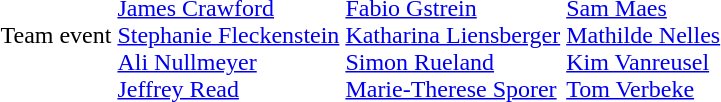<table>
<tr>
<td>Team event</td>
<td colspan=2><br><a href='#'>James Crawford</a><br><a href='#'>Stephanie Fleckenstein</a><br><a href='#'>Ali Nullmeyer</a><br><a href='#'>Jeffrey Read</a></td>
<td colspan=2><br><a href='#'>Fabio Gstrein</a><br><a href='#'>Katharina Liensberger</a><br><a href='#'>Simon Rueland</a><br><a href='#'>Marie-Therese Sporer</a></td>
<td colspan=2><br><a href='#'>Sam Maes</a><br><a href='#'>Mathilde Nelles</a><br><a href='#'>Kim Vanreusel</a><br><a href='#'>Tom Verbeke</a></td>
</tr>
</table>
